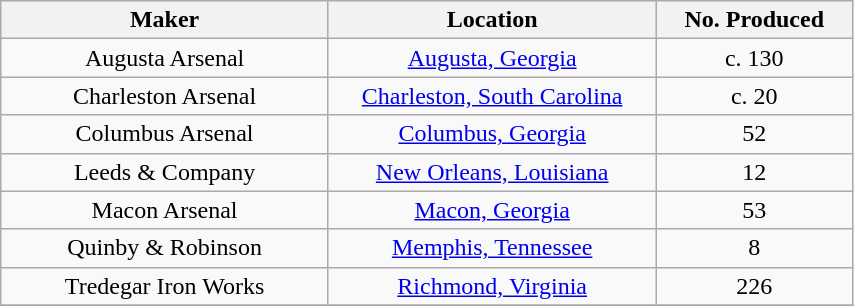<table class="wikitable" style="text-align:center; width:45%;">
<tr>
<th width=18%>Maker</th>
<th width=18%>Location</th>
<th width=9%>No. Produced</th>
</tr>
<tr>
<td rowspan=1>Augusta Arsenal</td>
<td><a href='#'>Augusta, Georgia</a></td>
<td>c. 130</td>
</tr>
<tr>
<td rowspan=1>Charleston Arsenal</td>
<td><a href='#'>Charleston, South Carolina</a></td>
<td>c. 20</td>
</tr>
<tr>
<td rowspan=1>Columbus Arsenal</td>
<td><a href='#'>Columbus, Georgia</a></td>
<td>52</td>
</tr>
<tr>
<td rowspan=1>Leeds & Company</td>
<td><a href='#'>New Orleans, Louisiana</a></td>
<td>12</td>
</tr>
<tr>
<td rowspan=1>Macon Arsenal</td>
<td><a href='#'>Macon, Georgia</a></td>
<td>53</td>
</tr>
<tr>
<td rowspan=1>Quinby & Robinson</td>
<td><a href='#'>Memphis, Tennessee</a></td>
<td>8</td>
</tr>
<tr>
<td rowspan=1>Tredegar Iron Works</td>
<td><a href='#'>Richmond, Virginia</a></td>
<td>226</td>
</tr>
<tr>
</tr>
</table>
